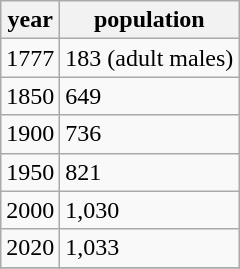<table class="wikitable">
<tr>
<th>year</th>
<th>population</th>
</tr>
<tr>
<td>1777</td>
<td>183 (adult males)</td>
</tr>
<tr>
<td>1850</td>
<td>649</td>
</tr>
<tr>
<td>1900</td>
<td>736</td>
</tr>
<tr>
<td>1950</td>
<td>821</td>
</tr>
<tr>
<td>2000</td>
<td>1,030</td>
</tr>
<tr>
<td>2020</td>
<td>1,033</td>
</tr>
<tr>
</tr>
</table>
